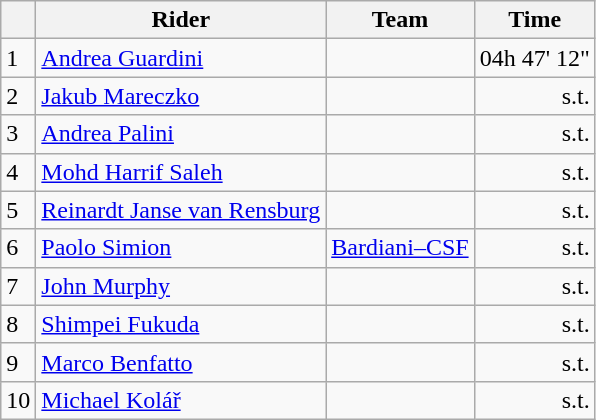<table class=wikitable>
<tr>
<th></th>
<th>Rider</th>
<th>Team</th>
<th>Time</th>
</tr>
<tr>
<td>1</td>
<td> <a href='#'>Andrea Guardini</a> </td>
<td></td>
<td align=right>04h 47' 12"</td>
</tr>
<tr>
<td>2</td>
<td> <a href='#'>Jakub Mareczko</a></td>
<td></td>
<td align=right>s.t.</td>
</tr>
<tr>
<td>3</td>
<td> <a href='#'>Andrea Palini</a></td>
<td></td>
<td align=right>s.t.</td>
</tr>
<tr>
<td>4</td>
<td> <a href='#'>Mohd Harrif Saleh</a></td>
<td></td>
<td align=right>s.t.</td>
</tr>
<tr>
<td>5</td>
<td> <a href='#'>Reinardt Janse van Rensburg</a> </td>
<td></td>
<td align=right>s.t.</td>
</tr>
<tr>
<td>6</td>
<td> <a href='#'>Paolo Simion</a></td>
<td><a href='#'>Bardiani–CSF</a></td>
<td align=right>s.t.</td>
</tr>
<tr>
<td>7</td>
<td> <a href='#'>John Murphy</a></td>
<td></td>
<td align=right>s.t.</td>
</tr>
<tr>
<td>8</td>
<td> <a href='#'>Shimpei Fukuda</a></td>
<td></td>
<td align=right>s.t.</td>
</tr>
<tr>
<td>9</td>
<td> <a href='#'>Marco Benfatto</a></td>
<td></td>
<td align=right>s.t.</td>
</tr>
<tr>
<td>10</td>
<td> <a href='#'>Michael Kolář</a></td>
<td></td>
<td align=right>s.t.</td>
</tr>
</table>
